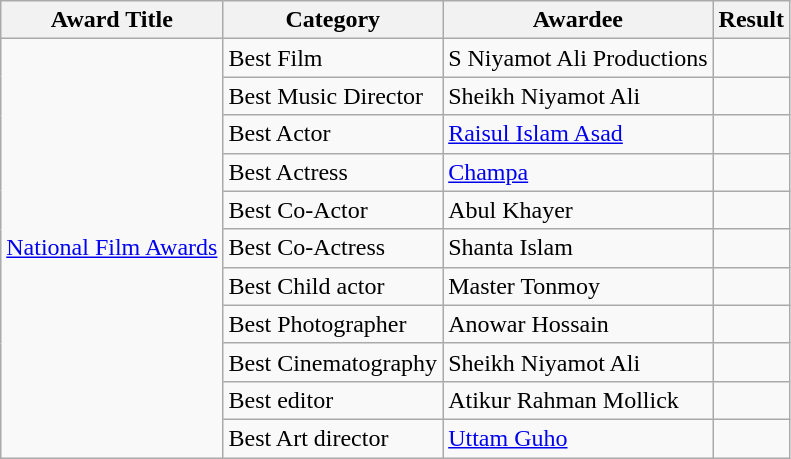<table class="wikitable">
<tr>
<th>Award Title</th>
<th>Category</th>
<th>Awardee</th>
<th>Result</th>
</tr>
<tr>
<td rowspan="11"><a href='#'>National Film Awards</a></td>
<td>Best Film</td>
<td>S Niyamot Ali Productions</td>
<td></td>
</tr>
<tr>
<td>Best Music Director</td>
<td>Sheikh Niyamot Ali</td>
<td></td>
</tr>
<tr>
<td>Best Actor</td>
<td><a href='#'>Raisul Islam Asad</a></td>
<td></td>
</tr>
<tr>
<td>Best Actress</td>
<td><a href='#'>Champa</a></td>
<td></td>
</tr>
<tr>
<td>Best Co-Actor</td>
<td>Abul Khayer</td>
<td></td>
</tr>
<tr>
<td>Best Co-Actress</td>
<td>Shanta Islam</td>
<td></td>
</tr>
<tr>
<td>Best Child actor</td>
<td>Master Tonmoy</td>
<td></td>
</tr>
<tr>
<td>Best Photographer</td>
<td>Anowar Hossain</td>
<td></td>
</tr>
<tr>
<td>Best Cinematography</td>
<td>Sheikh Niyamot Ali</td>
<td></td>
</tr>
<tr>
<td>Best editor</td>
<td>Atikur Rahman Mollick</td>
<td></td>
</tr>
<tr>
<td>Best Art director</td>
<td><a href='#'>Uttam Guho</a></td>
<td></td>
</tr>
</table>
